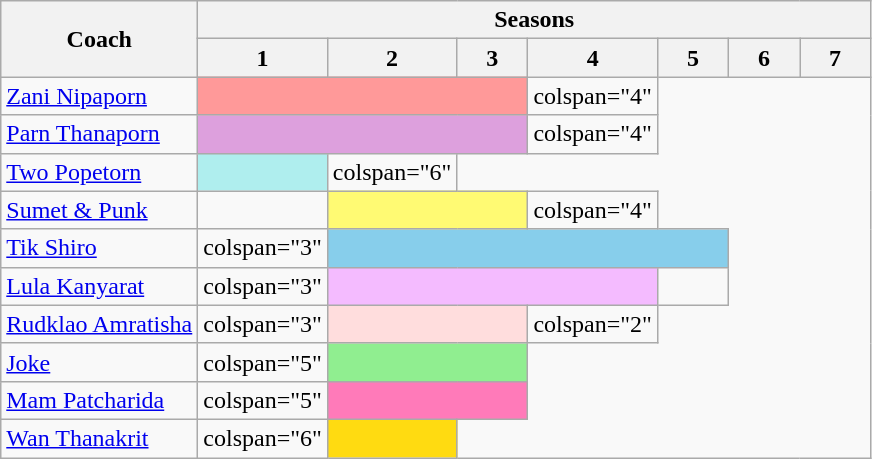<table class="wikitable">
<tr>
<th rowspan="2">Coach</th>
<th colspan="7">Seasons</th>
</tr>
<tr>
<th width="40">1</th>
<th width="40">2</th>
<th width="40">3</th>
<th width="40">4</th>
<th width="40">5</th>
<th width="40">6</th>
<th width="40">7</th>
</tr>
<tr>
<td><a href='#'>Zani Nipaporn</a></td>
<td colspan="3" style="background:#ff9999"></td>
<td>colspan="4" </td>
</tr>
<tr>
<td><a href='#'>Parn Thanaporn</a></td>
<td colspan="3" style="background:#dda0dd"></td>
<td>colspan="4" </td>
</tr>
<tr>
<td><a href='#'>Two Popetorn</a></td>
<td style="background:#afeeee"></td>
<td>colspan="6" </td>
</tr>
<tr>
<td><a href='#'>Sumet & Punk</a></td>
<td></td>
<td colspan="2" style="background:#fffa73"></td>
<td>colspan="4" </td>
</tr>
<tr>
<td><a href='#'>Tik Shiro</a></td>
<td>colspan="3" </td>
<td colspan="4" style="background:#87ceeb"></td>
</tr>
<tr>
<td><a href='#'>Lula Kanyarat</a></td>
<td>colspan="3" </td>
<td colspan="3" style="background:#f4bbff"></td>
<td></td>
</tr>
<tr>
<td><a href='#'>Rudklao Amratisha</a></td>
<td>colspan="3" </td>
<td colspan="2" style="background:#ffdddd;"></td>
<td>colspan="2" </td>
</tr>
<tr>
<td><a href='#'>Joke</a></td>
<td>colspan="5" </td>
<td colspan="2" style="background:#90ee90"></td>
</tr>
<tr>
<td><a href='#'>Mam Patcharida</a></td>
<td>colspan="5" </td>
<td colspan="2" style="background:#ff7ab9"></td>
</tr>
<tr>
<td><a href='#'>Wan Thanakrit</a></td>
<td>colspan="6" </td>
<td style="background:#ffdb11"></td>
</tr>
</table>
